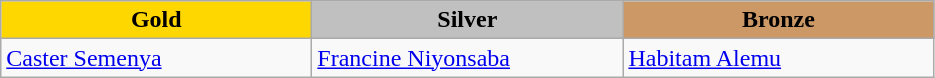<table class="wikitable" style="text-align:left">
<tr align="center">
<td width=200 bgcolor=gold><strong>Gold</strong></td>
<td width=200 bgcolor=silver><strong>Silver</strong></td>
<td width=200 bgcolor=CC9966><strong>Bronze</strong></td>
</tr>
<tr>
<td><a href='#'>Caster Semenya</a><br><em></em></td>
<td><a href='#'>Francine Niyonsaba</a><br><em></em></td>
<td><a href='#'>Habitam Alemu</a><br><em></em></td>
</tr>
</table>
